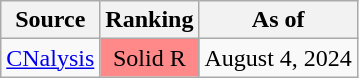<table class="wikitable">
<tr>
<th>Source</th>
<th>Ranking</th>
<th>As of</th>
</tr>
<tr>
<td><a href='#'>CNalysis</a></td>
<td style="background:#FF8888" data-sort-value="4" align="center">Solid R</td>
<td>August 4, 2024</td>
</tr>
</table>
